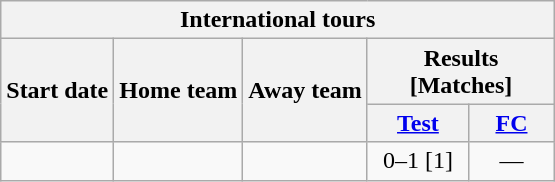<table class="wikitable" style="text-align:center;">
<tr>
<th colspan="7">International tours</th>
</tr>
<tr>
<th rowspan="2">Start date</th>
<th rowspan="2">Home team</th>
<th rowspan="2">Away team</th>
<th colspan="2">Results [Matches]</th>
</tr>
<tr>
<th width=60px><a href='#'>Test</a></th>
<th width=50px><a href='#'>FC</a></th>
</tr>
<tr>
<td><a href='#'></a></td>
<td style="text-align:left"></td>
<td style="text-align:left"></td>
<td>0–1 [1]</td>
<td ; style="text-align:center">—</td>
</tr>
</table>
